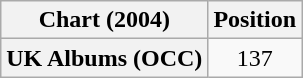<table class="wikitable plainrowheaders" style="text-align:center">
<tr>
<th scope="col">Chart (2004)</th>
<th scope="col">Position</th>
</tr>
<tr>
<th scope="row">UK Albums (OCC)</th>
<td>137</td>
</tr>
</table>
